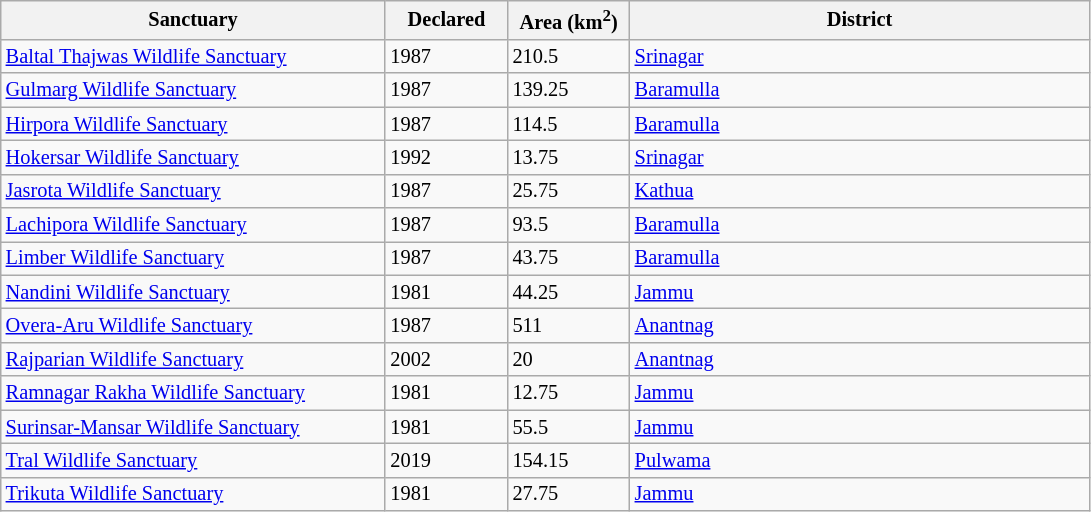<table class="wikitable sortable defaultcenter col1left col4left" style="font-size: 85%">
<tr>
<th scope="col" style="width: 250px;">Sanctuary</th>
<th scope="col" style="width: 75px;">Declared</th>
<th scope="col" style="width: 75px;">Area (km<sup>2</sup>)</th>
<th scope="col" style="width: 300px;">District</th>
</tr>
<tr>
<td><a href='#'>Baltal Thajwas Wildlife Sanctuary</a></td>
<td>1987</td>
<td>210.5</td>
<td><a href='#'>Srinagar</a></td>
</tr>
<tr>
<td><a href='#'>Gulmarg Wildlife Sanctuary</a></td>
<td>1987</td>
<td>139.25</td>
<td><a href='#'>Baramulla</a></td>
</tr>
<tr>
<td><a href='#'>Hirpora Wildlife Sanctuary</a></td>
<td>1987</td>
<td>114.5</td>
<td><a href='#'>Baramulla</a></td>
</tr>
<tr>
<td><a href='#'>Hokersar Wildlife Sanctuary</a></td>
<td>1992</td>
<td>13.75</td>
<td><a href='#'>Srinagar</a></td>
</tr>
<tr>
<td><a href='#'>Jasrota Wildlife Sanctuary</a></td>
<td>1987</td>
<td>25.75</td>
<td><a href='#'>Kathua</a></td>
</tr>
<tr>
<td><a href='#'>Lachipora Wildlife Sanctuary</a></td>
<td>1987</td>
<td>93.5</td>
<td><a href='#'>Baramulla</a></td>
</tr>
<tr>
<td><a href='#'>Limber Wildlife Sanctuary</a></td>
<td>1987</td>
<td>43.75</td>
<td><a href='#'>Baramulla</a></td>
</tr>
<tr>
<td><a href='#'>Nandini Wildlife Sanctuary</a></td>
<td>1981</td>
<td>44.25</td>
<td><a href='#'>Jammu</a></td>
</tr>
<tr>
<td><a href='#'>Overa-Aru Wildlife Sanctuary</a></td>
<td>1987</td>
<td>511</td>
<td><a href='#'>Anantnag</a></td>
</tr>
<tr>
<td><a href='#'>Rajparian Wildlife Sanctuary</a></td>
<td>2002</td>
<td>20</td>
<td><a href='#'>Anantnag</a></td>
</tr>
<tr>
<td><a href='#'>Ramnagar Rakha Wildlife Sanctuary</a></td>
<td>1981</td>
<td>12.75</td>
<td><a href='#'>Jammu</a></td>
</tr>
<tr>
<td><a href='#'>Surinsar-Mansar Wildlife Sanctuary</a></td>
<td>1981</td>
<td>55.5</td>
<td><a href='#'>Jammu</a></td>
</tr>
<tr>
<td><a href='#'>Tral Wildlife Sanctuary</a></td>
<td>2019</td>
<td>154.15</td>
<td><a href='#'>Pulwama</a></td>
</tr>
<tr>
<td><a href='#'>Trikuta Wildlife Sanctuary</a></td>
<td>1981</td>
<td>27.75</td>
<td><a href='#'>Jammu</a></td>
</tr>
</table>
